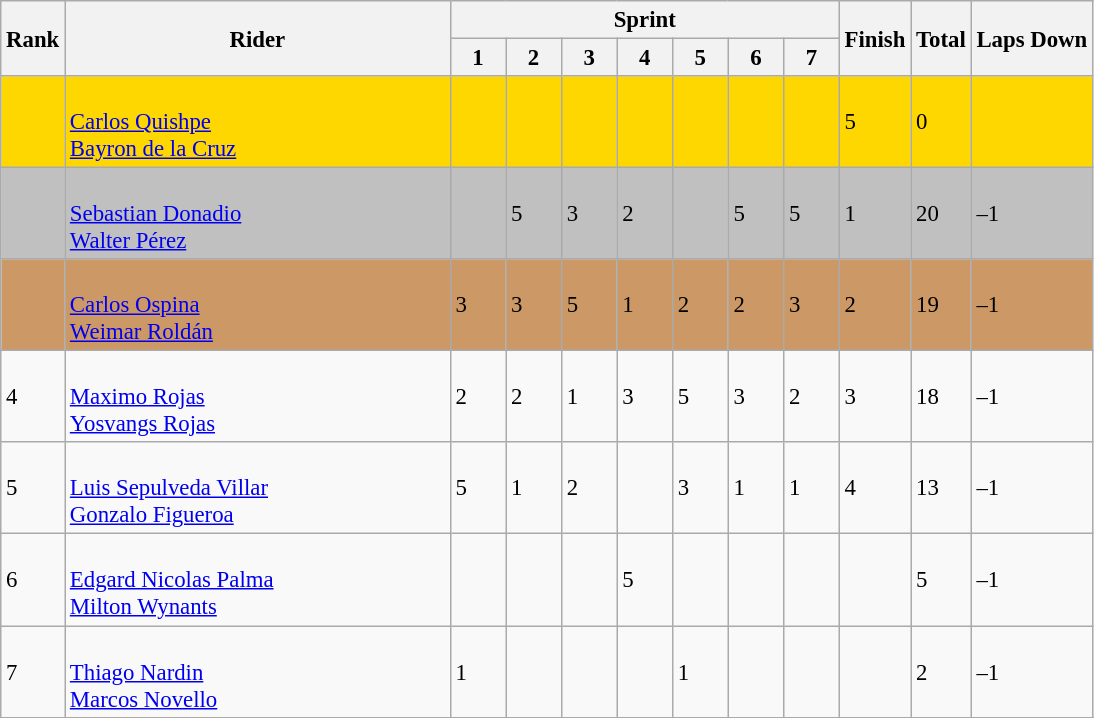<table class="wikitable" style="font-size:95%" style="width:35em;" style="text-align:center">
<tr>
<th rowspan=2>Rank</th>
<th rowspan=2 width=250>Rider</th>
<th colspan=7>Sprint</th>
<th rowspan=2>Finish</th>
<th rowspan=2>Total</th>
<th rowspan=2>Laps Down</th>
</tr>
<tr>
<th width=30>1</th>
<th width=30>2</th>
<th width=30>3</th>
<th width=30>4</th>
<th width=30>5</th>
<th width=30>6</th>
<th width=30>7</th>
</tr>
<tr bgcolor=gold>
<td></td>
<td align=left><br><a href='#'>Carlos Quishpe</a><br><a href='#'>Bayron de la Cruz</a></td>
<td></td>
<td></td>
<td></td>
<td></td>
<td></td>
<td></td>
<td></td>
<td>5</td>
<td>0</td>
<td></td>
</tr>
<tr bgcolor=silver>
<td></td>
<td align=left><br><a href='#'>Sebastian Donadio</a><br><a href='#'>Walter Pérez</a></td>
<td></td>
<td>5</td>
<td>3</td>
<td>2</td>
<td></td>
<td>5</td>
<td>5</td>
<td>1</td>
<td>20</td>
<td>–1</td>
</tr>
<tr bgcolor=cc9966>
<td></td>
<td align=left><br><a href='#'>Carlos Ospina</a><br><a href='#'>Weimar Roldán</a></td>
<td>3</td>
<td>3</td>
<td>5</td>
<td>1</td>
<td>2</td>
<td>2</td>
<td>3</td>
<td>2</td>
<td>19</td>
<td>–1</td>
</tr>
<tr>
<td>4</td>
<td align=left><br><a href='#'>Maximo Rojas</a><br><a href='#'>Yosvangs Rojas</a></td>
<td>2</td>
<td>2</td>
<td>1</td>
<td>3</td>
<td>5</td>
<td>3</td>
<td>2</td>
<td>3</td>
<td>18</td>
<td>–1</td>
</tr>
<tr>
<td>5</td>
<td align=left><br><a href='#'>Luis Sepulveda Villar</a><br><a href='#'>Gonzalo Figueroa</a></td>
<td>5</td>
<td>1</td>
<td>2</td>
<td></td>
<td>3</td>
<td>1</td>
<td>1</td>
<td>4</td>
<td>13</td>
<td>–1</td>
</tr>
<tr>
<td>6</td>
<td align=left><br><a href='#'>Edgard Nicolas Palma</a><br><a href='#'>Milton Wynants</a></td>
<td></td>
<td></td>
<td></td>
<td>5</td>
<td></td>
<td></td>
<td></td>
<td></td>
<td>5</td>
<td>–1</td>
</tr>
<tr>
<td>7</td>
<td align=left><br><a href='#'>Thiago Nardin</a><br><a href='#'>Marcos Novello</a></td>
<td>1</td>
<td></td>
<td></td>
<td></td>
<td>1</td>
<td></td>
<td></td>
<td></td>
<td>2</td>
<td>–1</td>
</tr>
<tr>
</tr>
</table>
